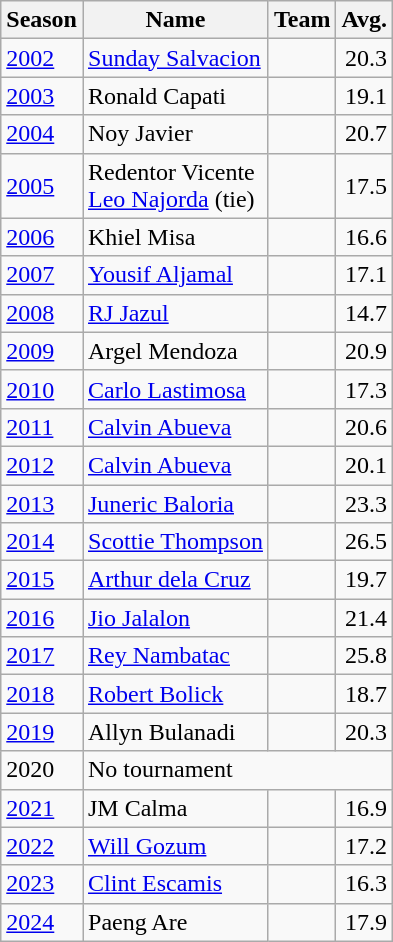<table class=wikitable>
<tr>
<th>Season</th>
<th>Name</th>
<th>Team</th>
<th>Avg.</th>
</tr>
<tr>
<td><a href='#'>2002</a></td>
<td><a href='#'>Sunday Salvacion</a></td>
<td></td>
<td align=right>20.3</td>
</tr>
<tr>
<td><a href='#'>2003</a></td>
<td>Ronald Capati</td>
<td></td>
<td align=right>19.1</td>
</tr>
<tr>
<td><a href='#'>2004</a></td>
<td>Noy Javier</td>
<td></td>
<td align=right>20.7</td>
</tr>
<tr>
<td><a href='#'>2005</a></td>
<td>Redentor Vicente<br><a href='#'>Leo Najorda</a> (tie)</td>
<td><br></td>
<td align=right>17.5</td>
</tr>
<tr>
<td><a href='#'>2006</a></td>
<td>Khiel Misa</td>
<td></td>
<td align=right>16.6</td>
</tr>
<tr>
<td><a href='#'>2007</a></td>
<td><a href='#'>Yousif Aljamal</a></td>
<td></td>
<td align=right>17.1</td>
</tr>
<tr>
<td><a href='#'>2008</a></td>
<td><a href='#'>RJ Jazul</a></td>
<td></td>
<td align=right>14.7</td>
</tr>
<tr>
<td><a href='#'>2009</a></td>
<td>Argel Mendoza</td>
<td></td>
<td align=right>20.9</td>
</tr>
<tr>
<td><a href='#'>2010</a></td>
<td><a href='#'>Carlo Lastimosa</a></td>
<td></td>
<td align=right>17.3</td>
</tr>
<tr>
<td><a href='#'>2011</a></td>
<td><a href='#'>Calvin Abueva</a></td>
<td></td>
<td align=right>20.6</td>
</tr>
<tr>
<td><a href='#'>2012</a></td>
<td><a href='#'>Calvin Abueva</a></td>
<td></td>
<td align=right>20.1</td>
</tr>
<tr>
<td><a href='#'>2013</a></td>
<td><a href='#'>Juneric Baloria</a></td>
<td></td>
<td align=right>23.3</td>
</tr>
<tr>
<td><a href='#'>2014</a></td>
<td><a href='#'>Scottie Thompson</a></td>
<td></td>
<td align=right>26.5</td>
</tr>
<tr>
<td><a href='#'>2015</a></td>
<td><a href='#'>Arthur dela Cruz</a></td>
<td></td>
<td align=right>19.7</td>
</tr>
<tr>
<td><a href='#'>2016</a></td>
<td><a href='#'>Jio Jalalon</a></td>
<td></td>
<td align=right>21.4</td>
</tr>
<tr>
<td><a href='#'>2017</a></td>
<td><a href='#'>Rey Nambatac</a></td>
<td></td>
<td align=right>25.8</td>
</tr>
<tr>
<td><a href='#'>2018</a></td>
<td><a href='#'>Robert Bolick</a></td>
<td></td>
<td align=right>18.7</td>
</tr>
<tr>
<td><a href='#'>2019</a></td>
<td>Allyn Bulanadi</td>
<td></td>
<td align=right>20.3</td>
</tr>
<tr>
<td>2020</td>
<td colspan="3">No tournament</td>
</tr>
<tr>
<td><a href='#'>2021</a></td>
<td>JM Calma</td>
<td></td>
<td align="right">16.9</td>
</tr>
<tr>
<td><a href='#'>2022</a></td>
<td><a href='#'>Will Gozum</a></td>
<td></td>
<td align="right">17.2</td>
</tr>
<tr>
<td><a href='#'>2023</a></td>
<td><a href='#'>Clint Escamis</a></td>
<td></td>
<td align="right">16.3</td>
</tr>
<tr>
<td><a href='#'>2024</a></td>
<td>Paeng Are</td>
<td></td>
<td align="right">17.9</td>
</tr>
</table>
